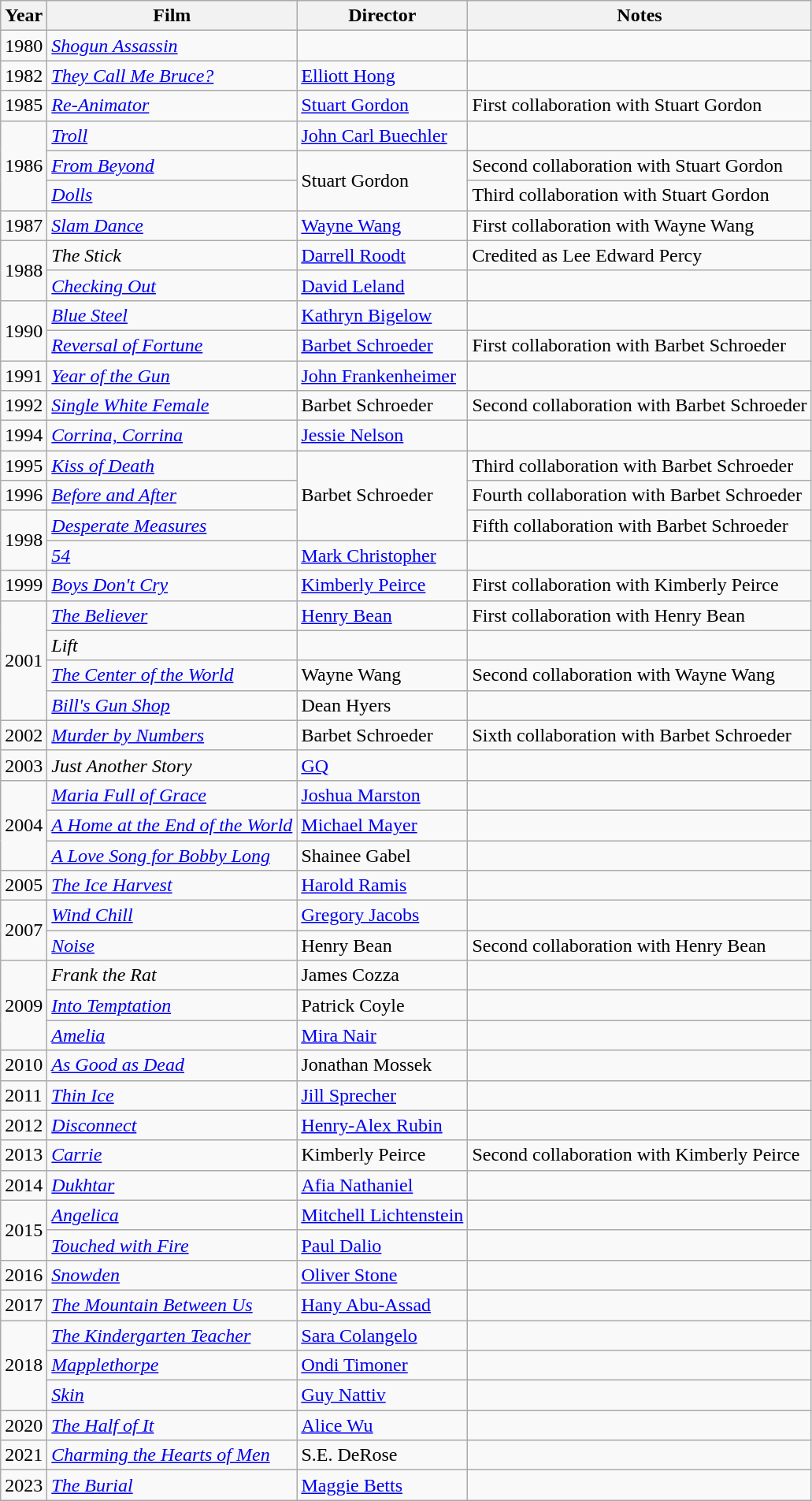<table class="wikitable">
<tr>
<th>Year</th>
<th>Film</th>
<th>Director</th>
<th>Notes</th>
</tr>
<tr>
<td>1980</td>
<td><em><a href='#'>Shogun Assassin</a></em></td>
<td></td>
<td></td>
</tr>
<tr>
<td>1982</td>
<td><em><a href='#'>They Call Me Bruce?</a></em></td>
<td><a href='#'>Elliott Hong</a></td>
<td></td>
</tr>
<tr>
<td>1985</td>
<td><em><a href='#'>Re-Animator</a></em></td>
<td><a href='#'>Stuart Gordon</a></td>
<td>First collaboration with Stuart Gordon</td>
</tr>
<tr>
<td rowspan=3>1986</td>
<td><em><a href='#'>Troll</a></em></td>
<td><a href='#'>John Carl Buechler</a></td>
<td></td>
</tr>
<tr>
<td><em><a href='#'>From Beyond</a></em></td>
<td rowspan=2>Stuart Gordon</td>
<td>Second collaboration with Stuart Gordon</td>
</tr>
<tr>
<td><em><a href='#'>Dolls</a></em></td>
<td>Third collaboration with Stuart Gordon</td>
</tr>
<tr>
<td>1987</td>
<td><em><a href='#'>Slam Dance</a></em></td>
<td><a href='#'>Wayne Wang</a></td>
<td>First collaboration with Wayne Wang</td>
</tr>
<tr>
<td rowspan=2>1988</td>
<td><em>The Stick</em></td>
<td><a href='#'>Darrell Roodt</a></td>
<td>Credited as Lee Edward Percy</td>
</tr>
<tr>
<td><em><a href='#'>Checking Out</a></em></td>
<td><a href='#'>David Leland</a></td>
<td></td>
</tr>
<tr>
<td rowspan=2>1990</td>
<td><em><a href='#'>Blue Steel</a></em></td>
<td><a href='#'>Kathryn Bigelow</a></td>
<td></td>
</tr>
<tr>
<td><em><a href='#'>Reversal of Fortune</a></em></td>
<td><a href='#'>Barbet Schroeder</a></td>
<td>First collaboration with Barbet Schroeder</td>
</tr>
<tr>
<td>1991</td>
<td><em><a href='#'>Year of the Gun</a></em></td>
<td><a href='#'>John Frankenheimer</a></td>
<td></td>
</tr>
<tr>
<td>1992</td>
<td><em><a href='#'>Single White Female</a></em></td>
<td>Barbet Schroeder</td>
<td>Second collaboration with Barbet Schroeder</td>
</tr>
<tr>
<td>1994</td>
<td><em><a href='#'>Corrina, Corrina</a></em></td>
<td><a href='#'>Jessie Nelson</a></td>
<td></td>
</tr>
<tr>
<td>1995</td>
<td><em><a href='#'>Kiss of Death</a></em></td>
<td rowspan=3>Barbet Schroeder</td>
<td>Third collaboration with Barbet Schroeder</td>
</tr>
<tr>
<td>1996</td>
<td><em><a href='#'>Before and After</a></em></td>
<td>Fourth collaboration with Barbet Schroeder</td>
</tr>
<tr>
<td rowspan=2>1998</td>
<td><em><a href='#'>Desperate Measures</a></em></td>
<td>Fifth collaboration with Barbet Schroeder</td>
</tr>
<tr>
<td><em><a href='#'>54</a></em></td>
<td><a href='#'>Mark Christopher</a></td>
<td></td>
</tr>
<tr>
<td>1999</td>
<td><em><a href='#'>Boys Don't Cry</a></em></td>
<td><a href='#'>Kimberly Peirce</a></td>
<td>First collaboration with Kimberly Peirce</td>
</tr>
<tr>
<td rowspan=4>2001</td>
<td><em><a href='#'>The Believer</a></em></td>
<td><a href='#'>Henry Bean</a></td>
<td>First collaboration with Henry Bean</td>
</tr>
<tr>
<td><em>Lift</em></td>
<td></td>
<td></td>
</tr>
<tr>
<td><em><a href='#'>The Center of the World</a></em></td>
<td>Wayne Wang</td>
<td>Second collaboration with Wayne Wang</td>
</tr>
<tr>
<td><em><a href='#'>Bill's Gun Shop</a></em></td>
<td>Dean Hyers</td>
<td></td>
</tr>
<tr>
<td>2002</td>
<td><em><a href='#'>Murder by Numbers</a></em></td>
<td>Barbet Schroeder</td>
<td>Sixth collaboration with Barbet Schroeder</td>
</tr>
<tr>
<td>2003</td>
<td><em>Just Another Story</em></td>
<td><a href='#'>GQ</a></td>
<td></td>
</tr>
<tr>
<td rowspan=3>2004</td>
<td><em><a href='#'>Maria Full of Grace</a></em></td>
<td><a href='#'>Joshua Marston</a></td>
<td></td>
</tr>
<tr>
<td><em><a href='#'>A Home at the End of the World</a></em></td>
<td><a href='#'>Michael Mayer</a></td>
<td></td>
</tr>
<tr>
<td><em><a href='#'>A Love Song for Bobby Long</a></em></td>
<td>Shainee Gabel</td>
<td></td>
</tr>
<tr>
<td>2005</td>
<td><em><a href='#'>The Ice Harvest</a></em></td>
<td><a href='#'>Harold Ramis</a></td>
<td></td>
</tr>
<tr>
<td rowspan=2>2007</td>
<td><em><a href='#'>Wind Chill</a></em></td>
<td><a href='#'>Gregory Jacobs</a></td>
<td></td>
</tr>
<tr>
<td><em><a href='#'>Noise</a></em></td>
<td>Henry Bean</td>
<td>Second collaboration with Henry Bean</td>
</tr>
<tr>
<td rowspan=3>2009</td>
<td><em>Frank the Rat</em></td>
<td>James Cozza</td>
<td></td>
</tr>
<tr>
<td><em><a href='#'>Into Temptation</a></em></td>
<td>Patrick Coyle</td>
<td></td>
</tr>
<tr>
<td><em><a href='#'>Amelia</a></em></td>
<td><a href='#'>Mira Nair</a></td>
<td></td>
</tr>
<tr>
<td>2010</td>
<td><em><a href='#'>As Good as Dead</a></em></td>
<td>Jonathan Mossek</td>
<td></td>
</tr>
<tr>
<td>2011</td>
<td><em><a href='#'>Thin Ice</a></em></td>
<td><a href='#'>Jill Sprecher</a></td>
<td></td>
</tr>
<tr>
<td>2012</td>
<td><em><a href='#'>Disconnect</a></em></td>
<td><a href='#'>Henry-Alex Rubin</a></td>
<td></td>
</tr>
<tr>
<td>2013</td>
<td><em><a href='#'>Carrie</a></em></td>
<td>Kimberly Peirce</td>
<td>Second collaboration with Kimberly Peirce</td>
</tr>
<tr>
<td>2014</td>
<td><em><a href='#'>Dukhtar</a></em></td>
<td><a href='#'>Afia Nathaniel</a></td>
<td></td>
</tr>
<tr>
<td rowspan=2>2015</td>
<td><em><a href='#'>Angelica</a></em></td>
<td><a href='#'>Mitchell Lichtenstein</a></td>
<td></td>
</tr>
<tr>
<td><em><a href='#'>Touched with Fire</a></em></td>
<td><a href='#'>Paul Dalio</a></td>
<td></td>
</tr>
<tr>
<td>2016</td>
<td><em><a href='#'>Snowden</a></em></td>
<td><a href='#'>Oliver Stone</a></td>
<td></td>
</tr>
<tr>
<td>2017</td>
<td><em><a href='#'>The Mountain Between Us</a></em></td>
<td><a href='#'>Hany Abu-Assad</a></td>
<td></td>
</tr>
<tr>
<td rowspan=3>2018</td>
<td><em><a href='#'>The Kindergarten Teacher</a></em></td>
<td><a href='#'>Sara Colangelo</a></td>
<td></td>
</tr>
<tr>
<td><em><a href='#'>Mapplethorpe</a></em></td>
<td><a href='#'>Ondi Timoner</a></td>
<td></td>
</tr>
<tr>
<td><em><a href='#'>Skin</a></em></td>
<td><a href='#'>Guy Nattiv</a></td>
<td></td>
</tr>
<tr>
<td>2020</td>
<td><em><a href='#'>The Half of It</a></em></td>
<td><a href='#'>Alice Wu</a></td>
<td></td>
</tr>
<tr>
<td>2021</td>
<td><em><a href='#'>Charming the Hearts of Men</a></em></td>
<td>S.E. DeRose</td>
<td></td>
</tr>
<tr>
<td>2023</td>
<td><em><a href='#'>The Burial</a></em></td>
<td><a href='#'>Maggie Betts</a></td>
<td></td>
</tr>
</table>
